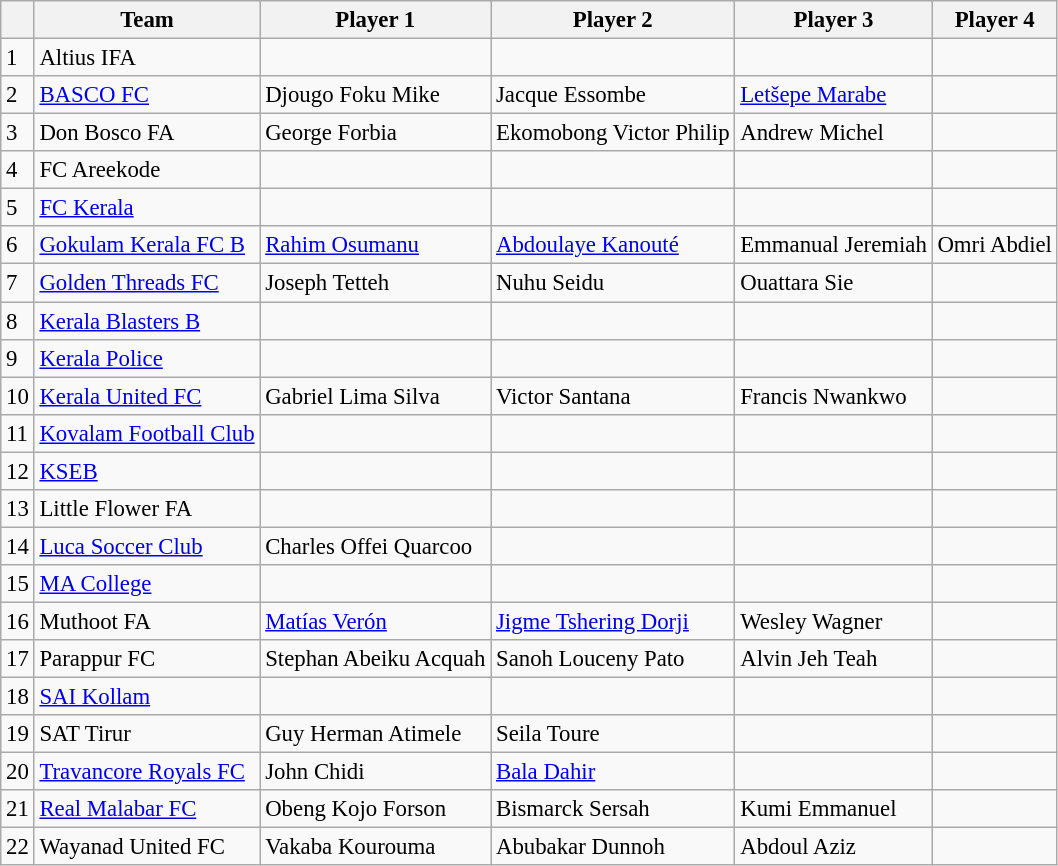<table class="wikitable" style="text-align: left; font-size:95%">
<tr>
<th scope="col"></th>
<th scope="col">Team</th>
<th>Player 1</th>
<th>Player 2</th>
<th>Player 3</th>
<th>Player 4</th>
</tr>
<tr>
<td>1</td>
<td>Altius IFA</td>
<td></td>
<td></td>
<td></td>
<td></td>
</tr>
<tr>
<td>2</td>
<td><a href='#'>BASCO FC</a></td>
<td> Djougo Foku Mike</td>
<td> Jacque Essombe</td>
<td> <a href='#'>Letšepe Marabe</a></td>
<td></td>
</tr>
<tr>
<td>3</td>
<td>Don Bosco FA</td>
<td> George Forbia</td>
<td> Ekomobong Victor Philip</td>
<td> Andrew Michel</td>
<td></td>
</tr>
<tr>
<td>4</td>
<td>FC Areekode</td>
<td></td>
<td></td>
<td></td>
<td></td>
</tr>
<tr>
<td>5</td>
<td><a href='#'>FC Kerala</a></td>
<td></td>
<td></td>
<td></td>
<td></td>
</tr>
<tr>
<td>6</td>
<td><a href='#'>Gokulam Kerala FC B</a></td>
<td> <a href='#'>Rahim Osumanu</a></td>
<td> <a href='#'>Abdoulaye Kanouté</a></td>
<td> Emmanual Jeremiah</td>
<td> Omri Abdiel</td>
</tr>
<tr>
<td>7</td>
<td><a href='#'>Golden Threads FC</a></td>
<td> Joseph Tetteh</td>
<td> Nuhu Seidu</td>
<td> Ouattara Sie</td>
<td></td>
</tr>
<tr>
<td>8</td>
<td><a href='#'>Kerala Blasters B</a></td>
<td></td>
<td></td>
<td></td>
<td></td>
</tr>
<tr>
<td>9</td>
<td><a href='#'>Kerala Police</a></td>
<td></td>
<td></td>
<td></td>
<td></td>
</tr>
<tr>
<td>10</td>
<td><a href='#'>Kerala United FC</a></td>
<td> Gabriel Lima Silva</td>
<td> Victor Santana</td>
<td> Francis Nwankwo</td>
<td></td>
</tr>
<tr>
<td>11</td>
<td><a href='#'>Kovalam Football Club</a></td>
<td></td>
<td></td>
<td></td>
<td></td>
</tr>
<tr>
<td>12</td>
<td><a href='#'>KSEB</a></td>
<td></td>
<td></td>
<td></td>
<td></td>
</tr>
<tr>
<td>13</td>
<td>Little Flower FA</td>
<td></td>
<td></td>
<td></td>
<td></td>
</tr>
<tr>
<td>14</td>
<td><a href='#'>Luca Soccer Club</a></td>
<td> Charles Offei Quarcoo</td>
<td></td>
<td></td>
<td></td>
</tr>
<tr>
<td>15</td>
<td><a href='#'>MA College</a></td>
<td></td>
<td></td>
<td></td>
<td></td>
</tr>
<tr>
<td>16</td>
<td>Muthoot FA</td>
<td> <a href='#'>Matías Verón</a></td>
<td> <a href='#'>Jigme Tshering Dorji</a></td>
<td> Wesley Wagner</td>
<td></td>
</tr>
<tr>
<td>17</td>
<td>Parappur FC</td>
<td> Stephan Abeiku Acquah</td>
<td> Sanoh Louceny Pato</td>
<td> Alvin Jeh Teah</td>
<td></td>
</tr>
<tr>
<td>18</td>
<td><a href='#'>SAI Kollam</a></td>
<td></td>
<td></td>
<td></td>
<td></td>
</tr>
<tr>
<td>19</td>
<td>SAT Tirur</td>
<td> Guy Herman Atimele</td>
<td> Seila Toure</td>
<td></td>
<td></td>
</tr>
<tr>
<td>20</td>
<td><a href='#'>Travancore Royals FC</a></td>
<td> John Chidi</td>
<td> <a href='#'>Bala Dahir</a></td>
<td></td>
<td></td>
</tr>
<tr>
<td>21</td>
<td><a href='#'>Real Malabar FC</a></td>
<td> Obeng Kojo Forson</td>
<td> Bismarck Sersah</td>
<td> Kumi Emmanuel</td>
<td></td>
</tr>
<tr>
<td>22</td>
<td>Wayanad United FC</td>
<td> Vakaba Kourouma</td>
<td> Abubakar Dunnoh</td>
<td> Abdoul Aziz</td>
<td></td>
</tr>
</table>
